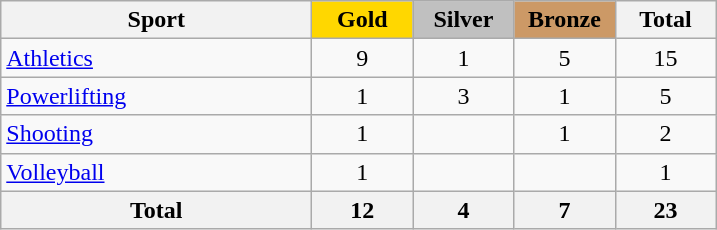<table class="wikitable" style="text-align:center;">
<tr>
<th width=200>Sport</th>
<td bgcolor=gold width=60><strong>Gold</strong></td>
<td bgcolor=silver width=60><strong>Silver</strong></td>
<td bgcolor=#cc9966 width=60><strong>Bronze</strong></td>
<th width=60>Total</th>
</tr>
<tr>
<td align=left><a href='#'>Athletics</a></td>
<td>9</td>
<td>1</td>
<td>5</td>
<td>15</td>
</tr>
<tr>
<td align=left><a href='#'>Powerlifting</a></td>
<td>1</td>
<td>3</td>
<td>1</td>
<td>5</td>
</tr>
<tr>
<td align=left><a href='#'>Shooting</a></td>
<td>1</td>
<td></td>
<td>1</td>
<td>2</td>
</tr>
<tr>
<td align=left><a href='#'>Volleyball</a></td>
<td>1</td>
<td></td>
<td></td>
<td>1</td>
</tr>
<tr>
<th>Total</th>
<th>12</th>
<th>4</th>
<th>7</th>
<th>23</th>
</tr>
</table>
